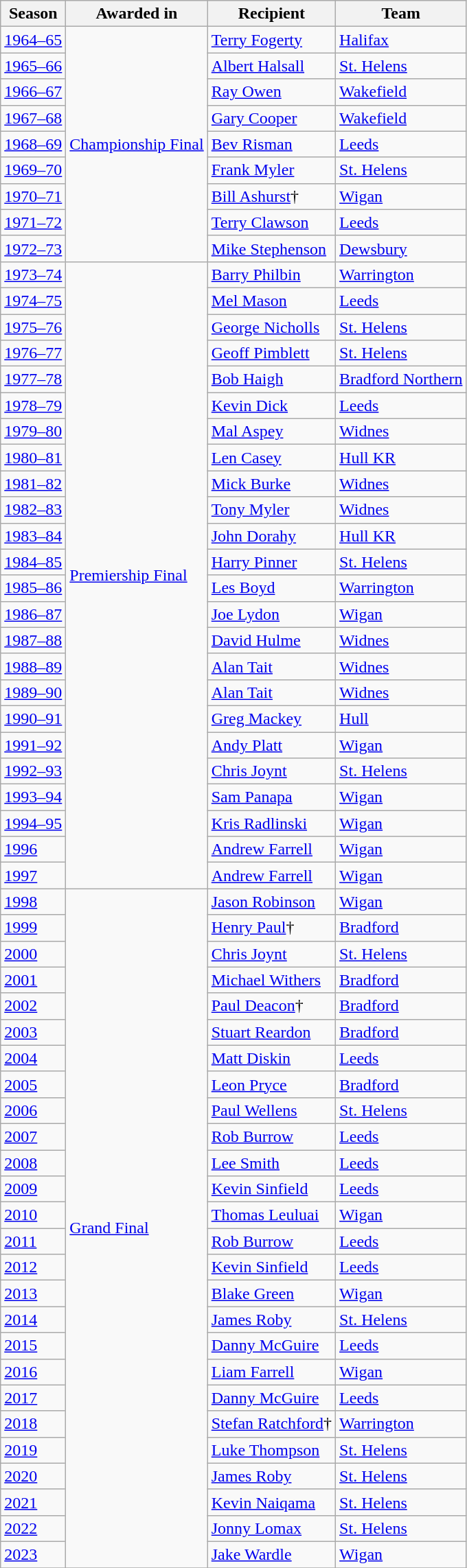<table class="wikitable">
<tr>
<th>Season</th>
<th>Awarded in</th>
<th>Recipient</th>
<th>Team</th>
</tr>
<tr>
<td><a href='#'>1964–65</a></td>
<td rowspan=9><a href='#'>Championship Final</a></td>
<td><a href='#'>Terry Fogerty</a></td>
<td> <a href='#'>Halifax</a></td>
</tr>
<tr>
<td><a href='#'>1965–66</a></td>
<td><a href='#'>Albert Halsall</a></td>
<td> <a href='#'>St. Helens</a></td>
</tr>
<tr>
<td><a href='#'>1966–67</a></td>
<td><a href='#'>Ray Owen</a></td>
<td> <a href='#'>Wakefield</a></td>
</tr>
<tr>
<td><a href='#'>1967–68</a></td>
<td><a href='#'>Gary Cooper</a></td>
<td> <a href='#'>Wakefield</a></td>
</tr>
<tr>
<td><a href='#'>1968–69</a></td>
<td><a href='#'>Bev Risman</a></td>
<td> <a href='#'>Leeds</a></td>
</tr>
<tr>
<td><a href='#'>1969–70</a></td>
<td><a href='#'>Frank Myler</a></td>
<td> <a href='#'>St. Helens</a></td>
</tr>
<tr>
<td><a href='#'>1970–71</a></td>
<td><a href='#'>Bill Ashurst</a>†</td>
<td> <a href='#'>Wigan</a></td>
</tr>
<tr>
<td><a href='#'>1971–72</a></td>
<td><a href='#'>Terry Clawson</a></td>
<td> <a href='#'>Leeds</a></td>
</tr>
<tr>
<td><a href='#'>1972–73</a></td>
<td><a href='#'>Mike Stephenson</a></td>
<td> <a href='#'>Dewsbury</a></td>
</tr>
<tr>
<td><a href='#'>1973–74</a></td>
<td rowspan=24><a href='#'>Premiership Final</a></td>
<td><a href='#'>Barry Philbin</a></td>
<td> <a href='#'>Warrington</a></td>
</tr>
<tr>
<td><a href='#'>1974–75</a></td>
<td><a href='#'>Mel Mason</a></td>
<td> <a href='#'>Leeds</a></td>
</tr>
<tr>
<td><a href='#'>1975–76</a></td>
<td><a href='#'>George Nicholls</a></td>
<td> <a href='#'>St. Helens</a></td>
</tr>
<tr>
<td><a href='#'>1976–77</a></td>
<td><a href='#'>Geoff Pimblett</a></td>
<td> <a href='#'>St. Helens</a></td>
</tr>
<tr>
<td><a href='#'>1977–78</a></td>
<td><a href='#'>Bob Haigh</a></td>
<td> <a href='#'>Bradford Northern</a></td>
</tr>
<tr>
<td><a href='#'>1978–79</a></td>
<td><a href='#'>Kevin Dick</a></td>
<td> <a href='#'>Leeds</a></td>
</tr>
<tr>
<td><a href='#'>1979–80</a></td>
<td><a href='#'>Mal Aspey</a></td>
<td> <a href='#'>Widnes</a></td>
</tr>
<tr>
<td><a href='#'>1980–81</a></td>
<td><a href='#'>Len Casey</a></td>
<td> <a href='#'>Hull KR</a></td>
</tr>
<tr>
<td><a href='#'>1981–82</a></td>
<td><a href='#'>Mick Burke</a></td>
<td> <a href='#'>Widnes</a></td>
</tr>
<tr>
<td><a href='#'>1982–83</a></td>
<td><a href='#'>Tony Myler</a></td>
<td> <a href='#'>Widnes</a></td>
</tr>
<tr>
<td><a href='#'>1983–84</a></td>
<td><a href='#'>John Dorahy</a></td>
<td> <a href='#'>Hull KR</a></td>
</tr>
<tr>
<td><a href='#'>1984–85</a></td>
<td><a href='#'>Harry Pinner</a></td>
<td> <a href='#'>St. Helens</a></td>
</tr>
<tr>
<td><a href='#'>1985–86</a></td>
<td><a href='#'>Les Boyd</a></td>
<td> <a href='#'>Warrington</a></td>
</tr>
<tr>
<td><a href='#'>1986–87</a></td>
<td><a href='#'>Joe Lydon</a></td>
<td> <a href='#'>Wigan</a></td>
</tr>
<tr>
<td><a href='#'>1987–88</a></td>
<td><a href='#'>David Hulme</a></td>
<td> <a href='#'>Widnes</a></td>
</tr>
<tr>
<td><a href='#'>1988–89</a></td>
<td><a href='#'>Alan Tait</a></td>
<td> <a href='#'>Widnes</a></td>
</tr>
<tr>
<td><a href='#'>1989–90</a></td>
<td><a href='#'>Alan Tait</a></td>
<td> <a href='#'>Widnes</a></td>
</tr>
<tr>
<td><a href='#'>1990–91</a></td>
<td><a href='#'>Greg Mackey</a></td>
<td> <a href='#'>Hull</a></td>
</tr>
<tr>
<td><a href='#'>1991–92</a></td>
<td><a href='#'>Andy Platt</a></td>
<td> <a href='#'>Wigan</a></td>
</tr>
<tr>
<td><a href='#'>1992–93</a></td>
<td><a href='#'>Chris Joynt</a></td>
<td> <a href='#'>St. Helens</a></td>
</tr>
<tr>
<td><a href='#'>1993–94</a></td>
<td><a href='#'>Sam Panapa</a></td>
<td> <a href='#'>Wigan</a></td>
</tr>
<tr>
<td><a href='#'>1994–95</a></td>
<td><a href='#'>Kris Radlinski</a></td>
<td> <a href='#'>Wigan</a></td>
</tr>
<tr>
<td><a href='#'>1996</a></td>
<td><a href='#'>Andrew Farrell</a></td>
<td> <a href='#'>Wigan</a></td>
</tr>
<tr>
<td><a href='#'>1997</a></td>
<td><a href='#'>Andrew Farrell</a></td>
<td> <a href='#'>Wigan</a></td>
</tr>
<tr>
<td><a href='#'>1998</a></td>
<td rowspan=26><a href='#'>Grand Final</a></td>
<td><a href='#'>Jason Robinson</a></td>
<td> <a href='#'>Wigan</a></td>
</tr>
<tr>
<td><a href='#'>1999</a></td>
<td><a href='#'>Henry Paul</a>†</td>
<td> <a href='#'>Bradford</a></td>
</tr>
<tr>
<td><a href='#'>2000</a></td>
<td><a href='#'>Chris Joynt</a></td>
<td> <a href='#'>St. Helens</a></td>
</tr>
<tr>
<td><a href='#'>2001</a></td>
<td><a href='#'>Michael Withers</a></td>
<td> <a href='#'>Bradford</a></td>
</tr>
<tr>
<td><a href='#'>2002</a></td>
<td><a href='#'>Paul Deacon</a>†</td>
<td> <a href='#'>Bradford</a></td>
</tr>
<tr>
<td><a href='#'>2003</a></td>
<td><a href='#'>Stuart Reardon</a></td>
<td> <a href='#'>Bradford</a></td>
</tr>
<tr>
<td><a href='#'>2004</a></td>
<td><a href='#'>Matt Diskin</a></td>
<td> <a href='#'>Leeds</a></td>
</tr>
<tr>
<td><a href='#'>2005</a></td>
<td><a href='#'>Leon Pryce</a></td>
<td> <a href='#'>Bradford</a></td>
</tr>
<tr>
<td><a href='#'>2006</a></td>
<td><a href='#'>Paul Wellens</a></td>
<td> <a href='#'>St. Helens</a></td>
</tr>
<tr>
<td><a href='#'>2007</a></td>
<td><a href='#'>Rob Burrow</a></td>
<td> <a href='#'>Leeds</a></td>
</tr>
<tr>
<td><a href='#'>2008</a></td>
<td><a href='#'>Lee Smith</a></td>
<td> <a href='#'>Leeds</a></td>
</tr>
<tr>
<td><a href='#'>2009</a></td>
<td><a href='#'>Kevin Sinfield</a></td>
<td> <a href='#'>Leeds</a></td>
</tr>
<tr>
<td><a href='#'>2010</a></td>
<td><a href='#'>Thomas Leuluai</a></td>
<td> <a href='#'>Wigan</a></td>
</tr>
<tr>
<td><a href='#'>2011</a></td>
<td><a href='#'>Rob Burrow</a></td>
<td> <a href='#'>Leeds</a></td>
</tr>
<tr>
<td><a href='#'>2012</a></td>
<td><a href='#'>Kevin Sinfield</a></td>
<td> <a href='#'>Leeds</a></td>
</tr>
<tr>
<td><a href='#'>2013</a></td>
<td><a href='#'>Blake Green</a></td>
<td> <a href='#'>Wigan</a></td>
</tr>
<tr>
<td><a href='#'>2014</a></td>
<td><a href='#'>James Roby</a></td>
<td> <a href='#'>St. Helens</a></td>
</tr>
<tr>
<td><a href='#'>2015</a></td>
<td><a href='#'>Danny McGuire</a></td>
<td> <a href='#'>Leeds</a></td>
</tr>
<tr>
<td><a href='#'>2016</a></td>
<td><a href='#'>Liam Farrell</a></td>
<td> <a href='#'>Wigan</a></td>
</tr>
<tr>
<td><a href='#'>2017</a></td>
<td><a href='#'>Danny McGuire</a></td>
<td> <a href='#'>Leeds</a></td>
</tr>
<tr>
<td><a href='#'>2018</a></td>
<td><a href='#'>Stefan Ratchford</a>†</td>
<td> <a href='#'>Warrington</a></td>
</tr>
<tr>
<td><a href='#'>2019</a></td>
<td><a href='#'>Luke Thompson</a></td>
<td> <a href='#'>St. Helens</a></td>
</tr>
<tr>
<td><a href='#'>2020</a></td>
<td><a href='#'>James Roby</a></td>
<td> <a href='#'>St. Helens</a></td>
</tr>
<tr>
<td><a href='#'>2021</a></td>
<td><a href='#'>Kevin Naiqama</a></td>
<td> <a href='#'>St. Helens</a></td>
</tr>
<tr>
<td><a href='#'>2022</a></td>
<td><a href='#'>Jonny Lomax</a></td>
<td> <a href='#'>St. Helens</a></td>
</tr>
<tr>
<td><a href='#'>2023</a></td>
<td><a href='#'>Jake Wardle</a></td>
<td> <a href='#'>Wigan</a></td>
</tr>
<tr>
</tr>
</table>
